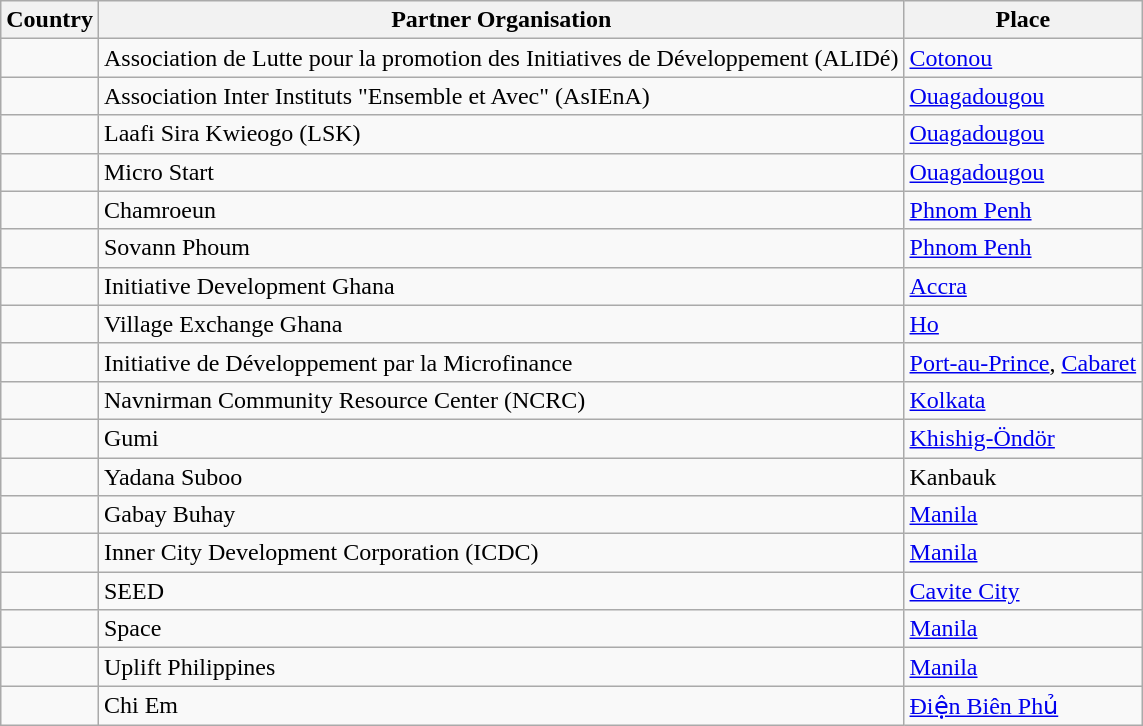<table class="wikitable" style="text-align:left;">
<tr>
<th scope=col>Country</th>
<th scope=col>Partner Organisation</th>
<th scope=col>Place</th>
</tr>
<tr>
<td></td>
<td>Association de Lutte pour la promotion des Initiatives de Développement (ALIDé)</td>
<td><a href='#'>Cotonou</a></td>
</tr>
<tr>
<td></td>
<td>Association Inter Instituts "Ensemble et Avec" (AsIEnA)</td>
<td><a href='#'>Ouagadougou</a></td>
</tr>
<tr>
<td></td>
<td>Laafi Sira Kwieogo (LSK)</td>
<td><a href='#'>Ouagadougou</a></td>
</tr>
<tr>
<td></td>
<td>Micro Start</td>
<td><a href='#'>Ouagadougou</a></td>
</tr>
<tr>
<td></td>
<td>Chamroeun</td>
<td><a href='#'>Phnom Penh</a></td>
</tr>
<tr>
<td></td>
<td>Sovann Phoum</td>
<td><a href='#'>Phnom Penh</a></td>
</tr>
<tr>
<td></td>
<td>Initiative Development Ghana</td>
<td><a href='#'>Accra</a></td>
</tr>
<tr>
<td></td>
<td>Village Exchange Ghana</td>
<td><a href='#'>Ho</a></td>
</tr>
<tr>
<td></td>
<td>Initiative de Développement par la Microfinance</td>
<td><a href='#'>Port-au-Prince</a>, <a href='#'>Cabaret</a></td>
</tr>
<tr>
<td></td>
<td>Navnirman Community Resource Center (NCRC)</td>
<td><a href='#'>Kolkata</a></td>
</tr>
<tr>
<td></td>
<td>Gumi</td>
<td><a href='#'>Khishig-Öndör</a></td>
</tr>
<tr>
<td></td>
<td>Yadana Suboo</td>
<td>Kanbauk</td>
</tr>
<tr>
<td></td>
<td>Gabay Buhay</td>
<td><a href='#'>Manila</a></td>
</tr>
<tr>
<td></td>
<td>Inner City Development Corporation (ICDC)</td>
<td><a href='#'>Manila</a></td>
</tr>
<tr>
<td></td>
<td>SEED</td>
<td><a href='#'>Cavite City</a></td>
</tr>
<tr>
<td></td>
<td>Space</td>
<td><a href='#'>Manila</a></td>
</tr>
<tr>
<td></td>
<td>Uplift Philippines</td>
<td><a href='#'>Manila</a></td>
</tr>
<tr>
<td></td>
<td>Chi Em</td>
<td><a href='#'>Ðiện Biên Phủ</a></td>
</tr>
</table>
